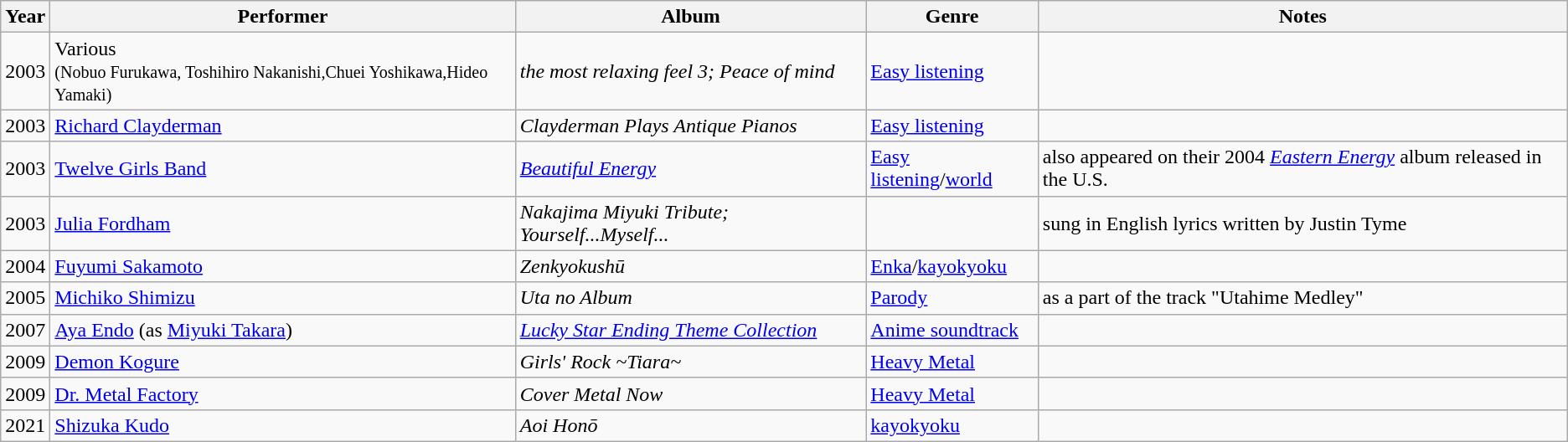<table class="wikitable">
<tr>
<th>Year</th>
<th>Performer</th>
<th>Album</th>
<th>Genre</th>
<th>Notes</th>
</tr>
<tr>
<td>2003</td>
<td>Various <br><small>(Nobuo Furukawa, Toshihiro Nakanishi,Chuei Yoshikawa,Hideo Yamaki)</small></td>
<td><em>the most relaxing feel 3; Peace of mind</em></td>
<td><a href='#'>Easy listening</a></td>
<td></td>
</tr>
<tr>
<td>2003</td>
<td><a href='#'>Richard Clayderman</a></td>
<td><em>Clayderman Plays Antique Pianos</em></td>
<td><a href='#'>Easy listening</a></td>
<td></td>
</tr>
<tr>
<td>2003</td>
<td><a href='#'>Twelve Girls Band</a></td>
<td><em><a href='#'>Beautiful Energy</a></em></td>
<td><a href='#'>Easy listening</a>/<a href='#'>world</a></td>
<td>also appeared on their 2004 <em><a href='#'>Eastern Energy</a></em> album released in the U.S.</td>
</tr>
<tr>
<td>2003</td>
<td><a href='#'>Julia Fordham</a></td>
<td><em>Nakajima Miyuki Tribute; Yourself...Myself...</em></td>
<td></td>
<td>sung in English lyrics written by Justin Tyme</td>
</tr>
<tr>
<td>2004</td>
<td><a href='#'>Fuyumi Sakamoto</a></td>
<td><em>Zenkyokushū</em></td>
<td><a href='#'>Enka</a>/<a href='#'>kayokyoku</a></td>
<td></td>
</tr>
<tr>
<td>2005</td>
<td><a href='#'>Michiko Shimizu</a></td>
<td><em>Uta no Album</em></td>
<td><a href='#'>Parody</a></td>
<td>as a part of the track "Utahime Medley"</td>
</tr>
<tr>
<td>2007</td>
<td><a href='#'>Aya Endo</a> (as <a href='#'>Miyuki Takara</a>)</td>
<td><em><a href='#'>Lucky Star Ending Theme Collection</a></em></td>
<td><a href='#'>Anime soundtrack</a></td>
<td></td>
</tr>
<tr>
<td>2009</td>
<td><a href='#'>Demon Kogure</a></td>
<td><em>Girls' Rock ~Tiara~</em></td>
<td><a href='#'>Heavy Metal</a></td>
<td></td>
</tr>
<tr>
<td>2009</td>
<td><a href='#'>Dr. Metal Factory</a></td>
<td><em>Cover Metal Now</em></td>
<td><a href='#'>Heavy Metal</a></td>
<td></td>
</tr>
<tr>
<td>2021</td>
<td><a href='#'>Shizuka Kudo</a></td>
<td><em>Aoi Honō</em></td>
<td><a href='#'>kayokyoku</a></td>
<td></td>
</tr>
</table>
